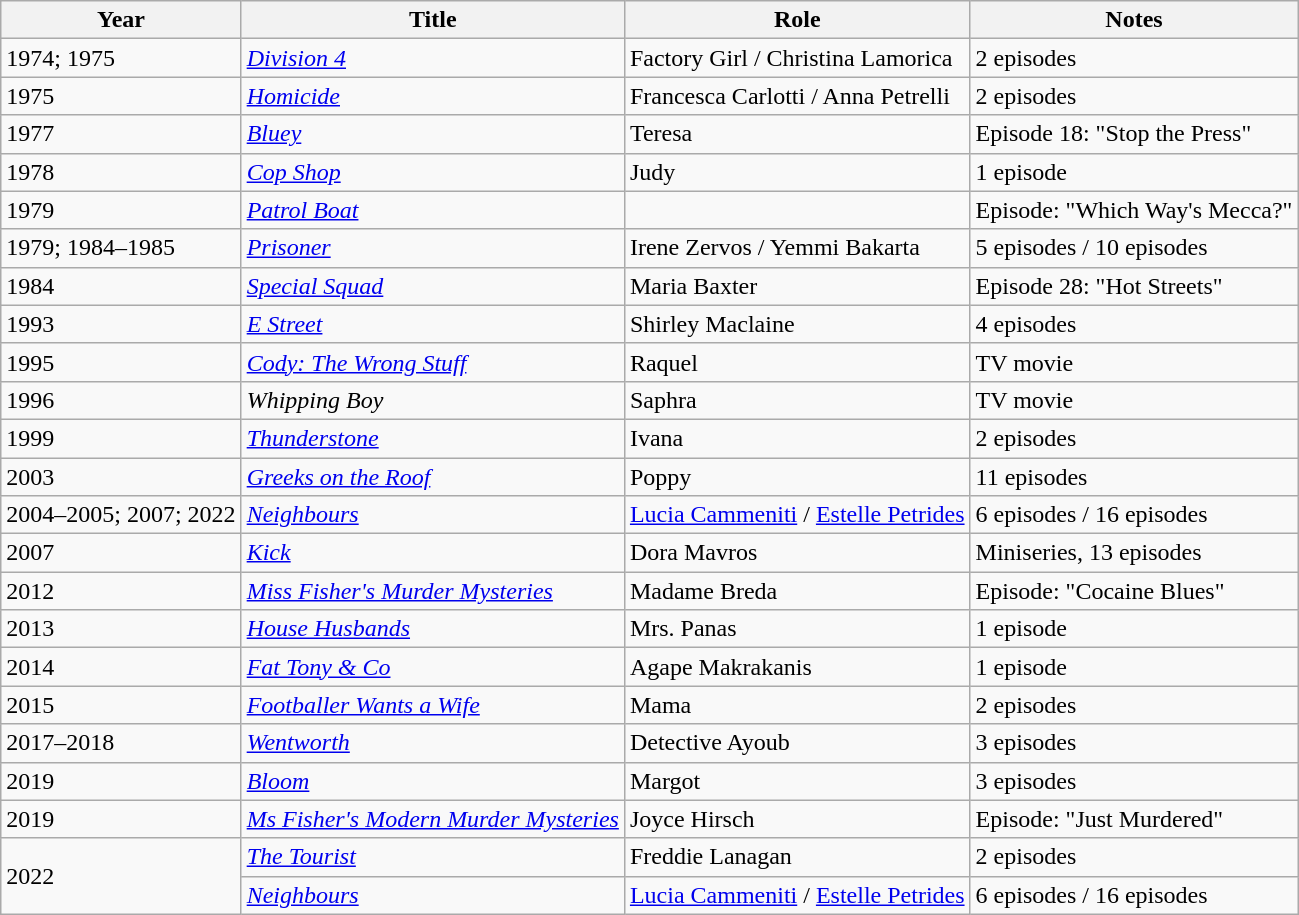<table class="wikitable sortable">
<tr>
<th>Year</th>
<th>Title</th>
<th>Role</th>
<th>Notes</th>
</tr>
<tr>
<td>1974; 1975</td>
<td><em><a href='#'>Division 4</a></em></td>
<td>Factory Girl / Christina Lamorica</td>
<td>2 episodes</td>
</tr>
<tr>
<td>1975</td>
<td><em><a href='#'>Homicide</a></em></td>
<td>Francesca Carlotti / Anna Petrelli</td>
<td>2 episodes</td>
</tr>
<tr>
<td>1977</td>
<td><em><a href='#'>Bluey</a></em></td>
<td>Teresa</td>
<td>Episode 18: "Stop the Press"</td>
</tr>
<tr>
<td>1978</td>
<td><em><a href='#'>Cop Shop</a></em></td>
<td>Judy</td>
<td>1 episode</td>
</tr>
<tr>
<td>1979</td>
<td><em><a href='#'>Patrol Boat</a></em></td>
<td></td>
<td>Episode: "Which Way's Mecca?"</td>
</tr>
<tr>
<td>1979; 1984–1985</td>
<td><em><a href='#'>Prisoner</a></em></td>
<td>Irene Zervos / Yemmi Bakarta</td>
<td>5 episodes / 10 episodes</td>
</tr>
<tr>
<td>1984</td>
<td><em><a href='#'>Special Squad</a></em></td>
<td>Maria Baxter</td>
<td>Episode 28: "Hot Streets"</td>
</tr>
<tr>
<td>1993</td>
<td><em><a href='#'>E Street</a></em></td>
<td>Shirley Maclaine</td>
<td>4 episodes</td>
</tr>
<tr>
<td>1995</td>
<td><em><a href='#'>Cody: The Wrong Stuff</a></em></td>
<td>Raquel</td>
<td>TV movie</td>
</tr>
<tr>
<td>1996</td>
<td><em>Whipping Boy</em></td>
<td>Saphra</td>
<td>TV movie</td>
</tr>
<tr>
<td>1999</td>
<td><em><a href='#'>Thunderstone</a></em></td>
<td>Ivana</td>
<td>2 episodes</td>
</tr>
<tr>
<td>2003</td>
<td><em><a href='#'>Greeks on the Roof</a></em></td>
<td>Poppy</td>
<td>11 episodes</td>
</tr>
<tr>
<td>2004–2005; 2007; 2022</td>
<td><em><a href='#'>Neighbours</a></em></td>
<td><a href='#'>Lucia Cammeniti</a> / <a href='#'>Estelle Petrides</a></td>
<td>6 episodes / 16 episodes</td>
</tr>
<tr>
<td>2007</td>
<td><em><a href='#'>Kick</a></em></td>
<td>Dora Mavros</td>
<td>Miniseries, 13 episodes</td>
</tr>
<tr>
<td>2012</td>
<td><em><a href='#'>Miss Fisher's Murder Mysteries</a></em></td>
<td>Madame Breda</td>
<td>Episode: "Cocaine Blues"</td>
</tr>
<tr>
<td>2013</td>
<td><em><a href='#'>House Husbands</a></em></td>
<td>Mrs. Panas</td>
<td>1 episode</td>
</tr>
<tr>
<td>2014</td>
<td><em><a href='#'>Fat Tony & Co</a></em></td>
<td>Agape Makrakanis</td>
<td>1 episode</td>
</tr>
<tr>
<td>2015</td>
<td><em><a href='#'>Footballer Wants a Wife</a></em></td>
<td>Mama</td>
<td>2 episodes</td>
</tr>
<tr>
<td>2017–2018</td>
<td><em><a href='#'>Wentworth</a></em></td>
<td>Detective Ayoub</td>
<td>3 episodes</td>
</tr>
<tr>
<td>2019</td>
<td><em><a href='#'>Bloom</a></em></td>
<td>Margot</td>
<td>3 episodes</td>
</tr>
<tr>
<td>2019</td>
<td><em><a href='#'>Ms Fisher's Modern Murder Mysteries</a></em></td>
<td>Joyce Hirsch</td>
<td>Episode: "Just Murdered"</td>
</tr>
<tr>
<td rowspan="2">2022</td>
<td><em><a href='#'>The Tourist</a></em></td>
<td>Freddie Lanagan</td>
<td>2 episodes</td>
</tr>
<tr>
<td><em><a href='#'>Neighbours</a></em></td>
<td><a href='#'>Lucia Cammeniti</a> / <a href='#'>Estelle Petrides</a></td>
<td>6 episodes / 16 episodes</td>
</tr>
</table>
